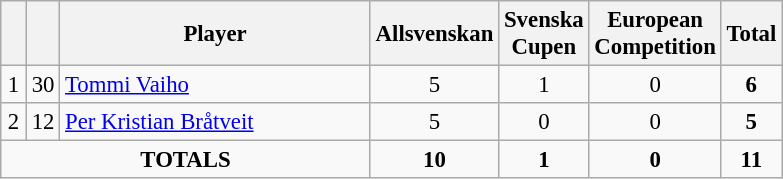<table class="wikitable sortable" style="font-size: 95%; text-align: center;">
<tr>
<th width=10></th>
<th width=10></th>
<th width=200>Player</th>
<th width=50>Allsvenskan</th>
<th width=50>Svenska Cupen</th>
<th width=50>European Competition</th>
<th>Total</th>
</tr>
<tr>
<td>1</td>
<td>30</td>
<td align="left"> <a href='#'>Tommi Vaiho</a></td>
<td>5</td>
<td>1</td>
<td>0</td>
<td><strong>6</strong></td>
</tr>
<tr>
<td>2</td>
<td>12</td>
<td align="left"> <a href='#'>Per Kristian Bråtveit</a></td>
<td>5</td>
<td>0</td>
<td>0</td>
<td><strong>5</strong></td>
</tr>
<tr>
<td colspan="3"><strong>TOTALS</strong></td>
<td><strong>10</strong></td>
<td><strong>1</strong></td>
<td><strong>0</strong></td>
<td><strong>11</strong></td>
</tr>
</table>
